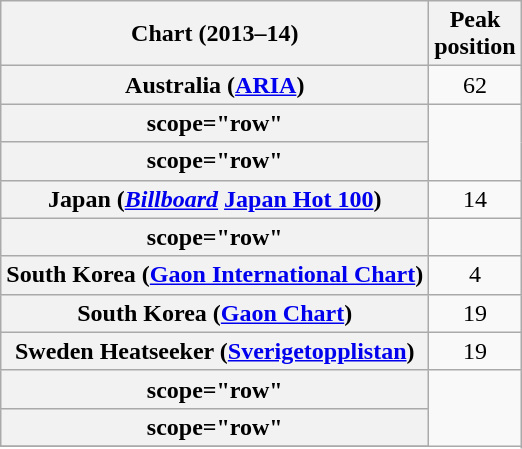<table class="wikitable sortable plainrowheaders">
<tr>
<th>Chart (2013–14)</th>
<th>Peak<br>position</th>
</tr>
<tr>
<th scope="row">Australia (<a href='#'>ARIA</a>)</th>
<td style="text-align:center;">62</td>
</tr>
<tr>
<th>scope="row"</th>
</tr>
<tr>
<th>scope="row"</th>
</tr>
<tr>
<th scope="row">Japan (<em><a href='#'>Billboard</a></em> <a href='#'>Japan Hot 100</a>)</th>
<td style="text-align:center;">14</td>
</tr>
<tr>
<th>scope="row"</th>
</tr>
<tr>
<th scope="row">South Korea (<a href='#'>Gaon International Chart</a>)</th>
<td style="text-align:center;">4</td>
</tr>
<tr>
<th scope="row">South Korea (<a href='#'>Gaon Chart</a>)</th>
<td style="text-align:center;">19</td>
</tr>
<tr>
<th scope="row">Sweden Heatseeker (<a href='#'>Sverigetopplistan</a>)<br><em></em></th>
<td style="text-align:center;">19</td>
</tr>
<tr>
<th>scope="row"</th>
</tr>
<tr>
<th>scope="row"</th>
</tr>
<tr>
</tr>
</table>
